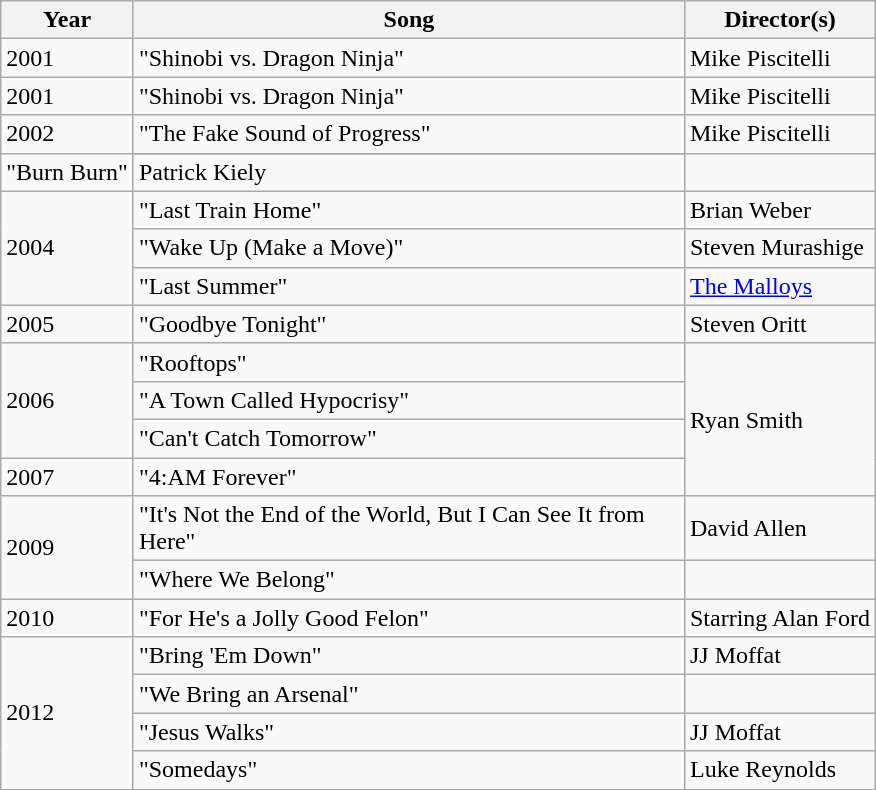<table class="wikitable">
<tr>
<th>Year</th>
<th style="width:360px;">Song</th>
<th>Director(s)</th>
</tr>
<tr>
<td rowspan="1">2001</td>
<td>"Shinobi vs. Dragon Ninja" </td>
<td>Mike Piscitelli</td>
</tr>
<tr>
<td rowspan="1">2001</td>
<td>"Shinobi vs. Dragon Ninja" </td>
<td>Mike Piscitelli</td>
</tr>
<tr>
<td rowspan="2">2002</td>
<td>"The Fake Sound of Progress"</td>
<td>Mike Piscitelli</td>
</tr>
<tr>
</tr>
<tr rowspan="4"|2003>
<td>"Burn Burn"</td>
<td>Patrick Kiely</td>
</tr>
<tr>
<td rowspan="3">2004</td>
<td>"Last Train Home"</td>
<td>Brian Weber</td>
</tr>
<tr>
<td>"Wake Up (Make a Move)"</td>
<td>Steven Murashige</td>
</tr>
<tr>
<td>"Last Summer"</td>
<td><a href='#'>The Malloys</a></td>
</tr>
<tr>
<td>2005</td>
<td>"Goodbye Tonight"</td>
<td>Steven Oritt</td>
</tr>
<tr>
<td rowspan="3">2006</td>
<td>"Rooftops"</td>
<td rowspan="4">Ryan Smith</td>
</tr>
<tr>
<td>"A Town Called Hypocrisy"</td>
</tr>
<tr>
<td>"Can't Catch Tomorrow"</td>
</tr>
<tr>
<td>2007</td>
<td>"4:AM Forever"</td>
</tr>
<tr>
<td rowspan="2">2009</td>
<td>"It's Not the End of the World, But I Can See It from Here"</td>
<td>David Allen </td>
</tr>
<tr>
<td>"Where We Belong"</td>
<td></td>
</tr>
<tr>
<td>2010</td>
<td>"For He's a Jolly Good Felon"</td>
<td>Starring Alan Ford</td>
</tr>
<tr>
<td rowspan="4">2012</td>
<td>"Bring 'Em Down"</td>
<td>JJ Moffat</td>
</tr>
<tr>
<td>"We Bring an Arsenal"</td>
<td></td>
</tr>
<tr>
<td>"Jesus Walks"</td>
<td>JJ Moffat</td>
</tr>
<tr>
<td>"Somedays" </td>
<td>Luke Reynolds</td>
</tr>
<tr>
</tr>
</table>
